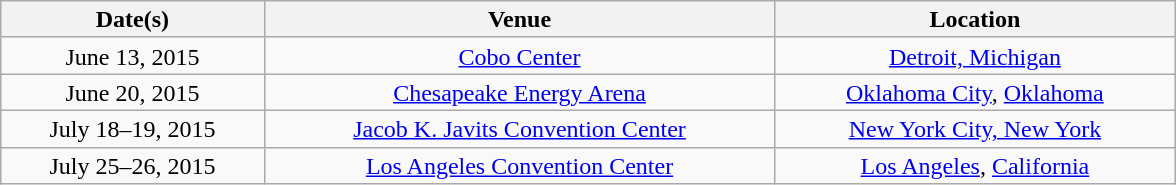<table class="wikitable" style="text-align:center; line-height:17px; width:62%;">
<tr>
<th>Date(s)</th>
<th>Venue</th>
<th>Location</th>
</tr>
<tr>
<td>June 13, 2015</td>
<td><a href='#'>Cobo Center</a></td>
<td><a href='#'>Detroit, Michigan</a></td>
</tr>
<tr>
<td>June 20, 2015</td>
<td><a href='#'>Chesapeake Energy Arena</a></td>
<td><a href='#'>Oklahoma City</a>, <a href='#'>Oklahoma</a></td>
</tr>
<tr>
<td>July 18–19, 2015</td>
<td><a href='#'>Jacob K. Javits Convention Center</a></td>
<td><a href='#'>New York City, New York</a></td>
</tr>
<tr>
<td>July 25–26, 2015</td>
<td><a href='#'>Los Angeles Convention Center</a></td>
<td><a href='#'>Los Angeles</a>, <a href='#'>California</a></td>
</tr>
</table>
